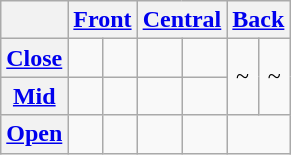<table class="wikitable" style="text-align:center">
<tr>
<th></th>
<th colspan="2"><a href='#'>Front</a></th>
<th colspan="2"><a href='#'>Central</a></th>
<th colspan="2"><a href='#'>Back</a></th>
</tr>
<tr>
<th><a href='#'>Close</a></th>
<td> </td>
<td> </td>
<td></td>
<td></td>
<td rowspan="2">~ </td>
<td rowspan="2">~ </td>
</tr>
<tr>
<th><a href='#'>Mid</a></th>
<td></td>
<td> </td>
<td> </td>
<td></td>
</tr>
<tr>
<th><a href='#'>Open</a></th>
<td></td>
<td></td>
<td></td>
<td> </td>
<td colspan="2"></td>
</tr>
</table>
